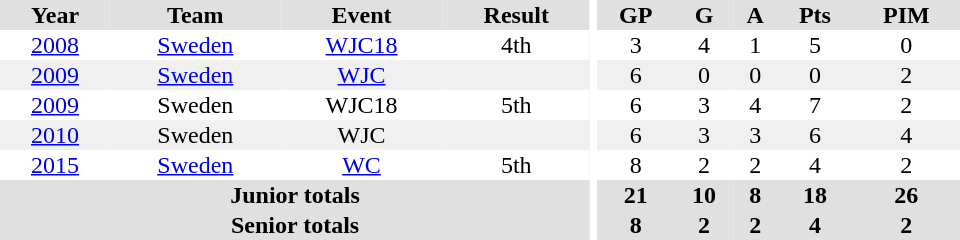<table border="0" cellpadding="1" cellspacing="0" ID="Table3" style="text-align:center; width:40em">
<tr ALIGN="center" bgcolor="#e0e0e0">
<th>Year</th>
<th>Team</th>
<th>Event</th>
<th>Result</th>
<th rowspan="99" bgcolor="#ffffff"></th>
<th>GP</th>
<th>G</th>
<th>A</th>
<th>Pts</th>
<th>PIM</th>
</tr>
<tr>
<td><a href='#'>2008</a></td>
<td><a href='#'>Sweden</a></td>
<td><a href='#'>WJC18</a></td>
<td>4th</td>
<td>3</td>
<td>4</td>
<td>1</td>
<td>5</td>
<td>0</td>
</tr>
<tr bgcolor="#f0f0f0">
<td><a href='#'>2009</a></td>
<td><a href='#'>Sweden</a></td>
<td><a href='#'>WJC</a></td>
<td></td>
<td>6</td>
<td>0</td>
<td>0</td>
<td>0</td>
<td>2</td>
</tr>
<tr>
<td><a href='#'>2009</a></td>
<td>Sweden</td>
<td>WJC18</td>
<td>5th</td>
<td>6</td>
<td>3</td>
<td>4</td>
<td>7</td>
<td>2</td>
</tr>
<tr bgcolor="#f0f0f0">
<td><a href='#'>2010</a></td>
<td>Sweden</td>
<td>WJC</td>
<td></td>
<td>6</td>
<td>3</td>
<td>3</td>
<td>6</td>
<td>4</td>
</tr>
<tr>
<td><a href='#'>2015</a></td>
<td><a href='#'>Sweden</a></td>
<td><a href='#'>WC</a></td>
<td>5th</td>
<td>8</td>
<td>2</td>
<td>2</td>
<td>4</td>
<td>2</td>
</tr>
<tr bgcolor="#e0e0e0">
<th colspan="4">Junior totals</th>
<th>21</th>
<th>10</th>
<th>8</th>
<th>18</th>
<th>26</th>
</tr>
<tr bgcolor="#e0e0e0">
<th colspan="4">Senior totals</th>
<th>8</th>
<th>2</th>
<th>2</th>
<th>4</th>
<th>2</th>
</tr>
</table>
